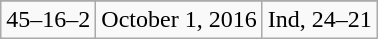<table class="wikitable">
<tr align="center">
</tr>
<tr align="center">
<td>45–16–2</td>
<td>October 1, 2016</td>
<td>Ind, 24–21</td>
</tr>
</table>
